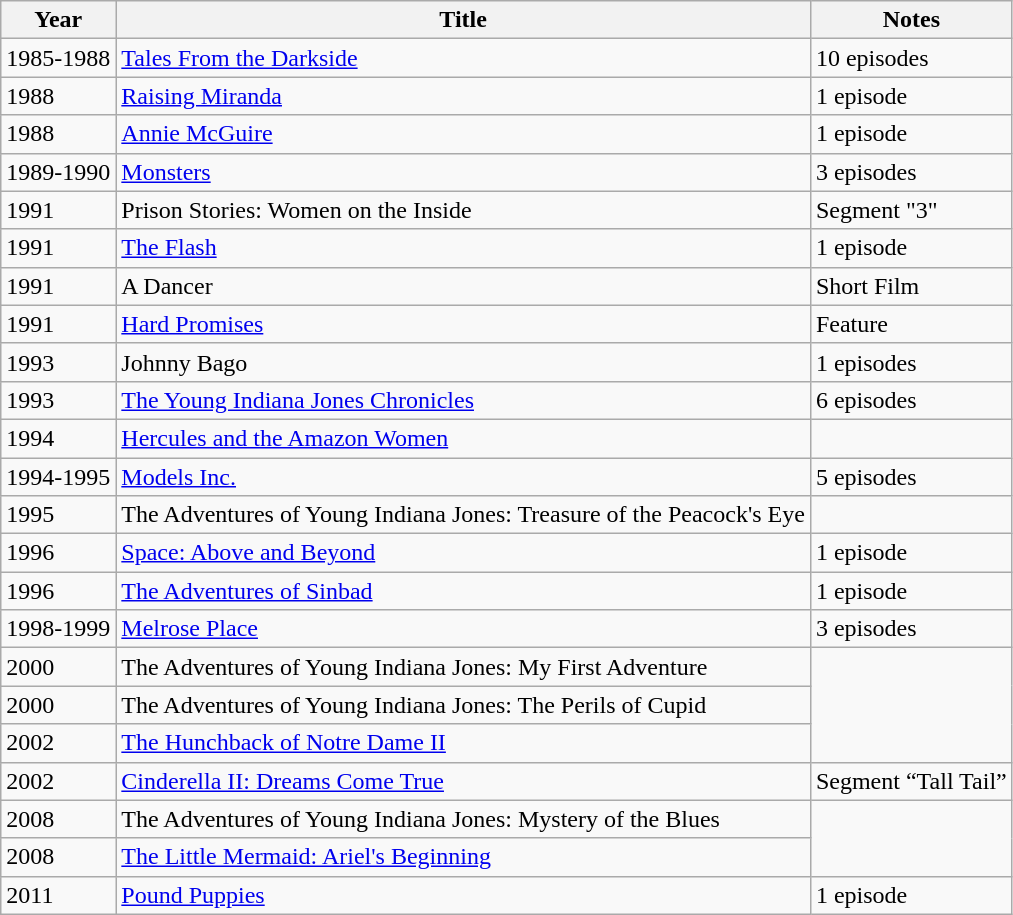<table class="wikitable">
<tr>
<th>Year</th>
<th>Title</th>
<th>Notes</th>
</tr>
<tr>
<td>1985-1988</td>
<td><a href='#'>Tales From the Darkside</a></td>
<td>10 episodes</td>
</tr>
<tr>
<td>1988</td>
<td><a href='#'>Raising Miranda</a></td>
<td>1 episode</td>
</tr>
<tr>
<td>1988</td>
<td><a href='#'>Annie McGuire</a></td>
<td>1 episode</td>
</tr>
<tr>
<td>1989-1990</td>
<td><a href='#'>Monsters</a></td>
<td>3 episodes</td>
</tr>
<tr>
<td>1991</td>
<td>Prison Stories: Women on the Inside</td>
<td>Segment "3"</td>
</tr>
<tr>
<td>1991</td>
<td><a href='#'>The Flash</a></td>
<td>1 episode</td>
</tr>
<tr>
<td>1991</td>
<td>A Dancer</td>
<td>Short Film</td>
</tr>
<tr>
<td>1991</td>
<td><a href='#'>Hard Promises</a></td>
<td>Feature</td>
</tr>
<tr>
<td>1993</td>
<td>Johnny Bago</td>
<td>1 episodes</td>
</tr>
<tr>
<td>1993</td>
<td><a href='#'>The Young Indiana Jones Chronicles</a></td>
<td>6 episodes</td>
</tr>
<tr>
<td>1994</td>
<td><a href='#'>Hercules and the Amazon Women</a></td>
</tr>
<tr>
<td>1994-1995</td>
<td><a href='#'>Models Inc.</a></td>
<td>5 episodes</td>
</tr>
<tr>
<td>1995</td>
<td>The Adventures of Young Indiana Jones: Treasure of the Peacock's Eye</td>
</tr>
<tr>
<td>1996</td>
<td><a href='#'>Space: Above and Beyond</a></td>
<td>1 episode</td>
</tr>
<tr>
<td>1996</td>
<td><a href='#'>The Adventures of Sinbad</a></td>
<td>1 episode</td>
</tr>
<tr>
<td>1998-1999</td>
<td><a href='#'>Melrose Place</a></td>
<td>3 episodes</td>
</tr>
<tr>
<td>2000</td>
<td>The Adventures of Young Indiana Jones: My First Adventure</td>
</tr>
<tr>
<td>2000</td>
<td>The Adventures of Young Indiana Jones: The Perils of Cupid</td>
</tr>
<tr>
<td>2002</td>
<td><a href='#'>The Hunchback of Notre Dame II</a></td>
</tr>
<tr>
<td>2002</td>
<td><a href='#'>Cinderella II: Dreams Come True</a></td>
<td>Segment “Tall Tail”</td>
</tr>
<tr>
<td>2008</td>
<td>The Adventures of Young Indiana Jones: Mystery of the Blues</td>
</tr>
<tr>
<td>2008</td>
<td><a href='#'>The Little Mermaid: Ariel's Beginning</a></td>
</tr>
<tr>
<td>2011</td>
<td><a href='#'>Pound Puppies</a></td>
<td>1 episode</td>
</tr>
</table>
